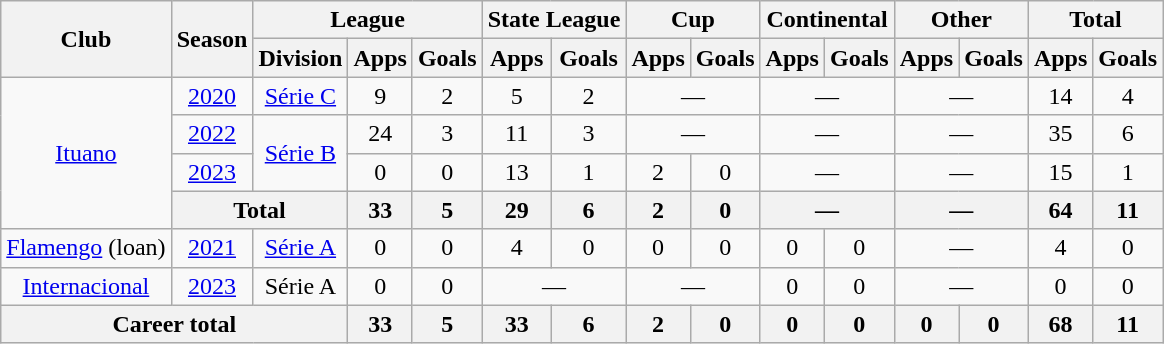<table class="wikitable" style="text-align: center">
<tr>
<th rowspan="2">Club</th>
<th rowspan="2">Season</th>
<th colspan="3">League</th>
<th colspan="2">State League</th>
<th colspan="2">Cup</th>
<th colspan="2">Continental</th>
<th colspan="2">Other</th>
<th colspan="2">Total</th>
</tr>
<tr>
<th>Division</th>
<th>Apps</th>
<th>Goals</th>
<th>Apps</th>
<th>Goals</th>
<th>Apps</th>
<th>Goals</th>
<th>Apps</th>
<th>Goals</th>
<th>Apps</th>
<th>Goals</th>
<th>Apps</th>
<th>Goals</th>
</tr>
<tr>
<td rowspan=4><a href='#'>Ituano</a></td>
<td><a href='#'>2020</a></td>
<td><a href='#'>Série C</a></td>
<td>9</td>
<td>2</td>
<td>5</td>
<td>2</td>
<td colspan="2">—</td>
<td colspan="2">—</td>
<td colspan="2">—</td>
<td>14</td>
<td>4</td>
</tr>
<tr>
<td><a href='#'>2022</a></td>
<td rowspan=2><a href='#'>Série B</a></td>
<td>24</td>
<td>3</td>
<td>11</td>
<td>3</td>
<td colspan="2">—</td>
<td colspan="2">—</td>
<td colspan="2">—</td>
<td>35</td>
<td>6</td>
</tr>
<tr>
<td><a href='#'>2023</a></td>
<td>0</td>
<td>0</td>
<td>13</td>
<td>1</td>
<td>2</td>
<td>0</td>
<td colspan="2">—</td>
<td colspan="2">—</td>
<td>15</td>
<td>1</td>
</tr>
<tr>
<th colspan="2">Total</th>
<th>33</th>
<th>5</th>
<th>29</th>
<th>6</th>
<th>2</th>
<th>0</th>
<th colspan="2">—</th>
<th colspan="2">—</th>
<th>64</th>
<th>11</th>
</tr>
<tr>
<td><a href='#'>Flamengo</a> (loan)</td>
<td><a href='#'>2021</a></td>
<td><a href='#'>Série A</a></td>
<td>0</td>
<td>0</td>
<td>4</td>
<td>0</td>
<td>0</td>
<td>0</td>
<td>0</td>
<td>0</td>
<td colspan="2">—</td>
<td>4</td>
<td>0</td>
</tr>
<tr>
<td><a href='#'>Internacional</a></td>
<td><a href='#'>2023</a></td>
<td>Série A</td>
<td>0</td>
<td>0</td>
<td colspan="2">—</td>
<td colspan="2">—</td>
<td>0</td>
<td>0</td>
<td colspan="2">—</td>
<td>0</td>
<td>0</td>
</tr>
<tr>
<th colspan="3"><strong>Career total</strong></th>
<th>33</th>
<th>5</th>
<th>33</th>
<th>6</th>
<th>2</th>
<th>0</th>
<th>0</th>
<th>0</th>
<th>0</th>
<th>0</th>
<th>68</th>
<th>11</th>
</tr>
</table>
